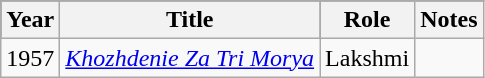<table class="wikitable sortable">
<tr style="background:#000;">
<th>Year</th>
<th>Title</th>
<th>Role</th>
<th class=unsortable>Notes</th>
</tr>
<tr>
<td>1957</td>
<td><em><a href='#'>Khozhdenie Za Tri Morya</a></em></td>
<td>Lakshmi</td>
<td></td>
</tr>
</table>
